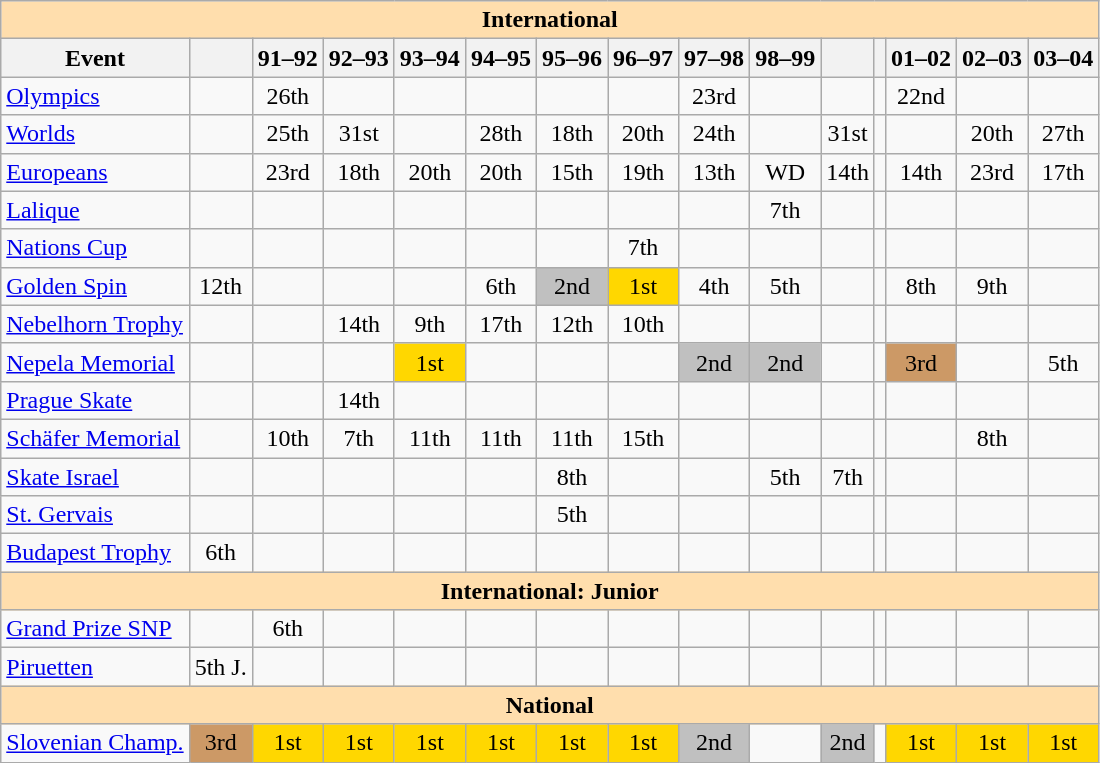<table class="wikitable" style="text-align:center">
<tr>
<th style="background-color: #ffdead; " colspan=15 align=center>International</th>
</tr>
<tr>
<th>Event</th>
<th></th>
<th>91–92</th>
<th>92–93</th>
<th>93–94</th>
<th>94–95</th>
<th>95–96</th>
<th>96–97</th>
<th>97–98</th>
<th>98–99</th>
<th></th>
<th></th>
<th>01–02</th>
<th>02–03</th>
<th>03–04</th>
</tr>
<tr>
<td align=left><a href='#'>Olympics</a></td>
<td></td>
<td>26th</td>
<td></td>
<td></td>
<td></td>
<td></td>
<td></td>
<td>23rd</td>
<td></td>
<td></td>
<td></td>
<td>22nd</td>
<td></td>
<td></td>
</tr>
<tr>
<td align=left><a href='#'>Worlds</a></td>
<td></td>
<td>25th</td>
<td>31st</td>
<td></td>
<td>28th</td>
<td>18th</td>
<td>20th</td>
<td>24th</td>
<td></td>
<td>31st</td>
<td></td>
<td></td>
<td>20th</td>
<td>27th</td>
</tr>
<tr>
<td align=left><a href='#'>Europeans</a></td>
<td></td>
<td>23rd</td>
<td>18th</td>
<td>20th</td>
<td>20th</td>
<td>15th</td>
<td>19th</td>
<td>13th</td>
<td>WD</td>
<td>14th</td>
<td></td>
<td>14th</td>
<td>23rd</td>
<td>17th</td>
</tr>
<tr>
<td align=left> <a href='#'>Lalique</a></td>
<td></td>
<td></td>
<td></td>
<td></td>
<td></td>
<td></td>
<td></td>
<td></td>
<td>7th</td>
<td></td>
<td></td>
<td></td>
<td></td>
<td></td>
</tr>
<tr>
<td align=left> <a href='#'>Nations Cup</a></td>
<td></td>
<td></td>
<td></td>
<td></td>
<td></td>
<td></td>
<td>7th</td>
<td></td>
<td></td>
<td></td>
<td></td>
<td></td>
<td></td>
<td></td>
</tr>
<tr>
<td align=left><a href='#'>Golden Spin</a></td>
<td>12th</td>
<td></td>
<td></td>
<td></td>
<td>6th</td>
<td bgcolor=silver>2nd</td>
<td bgcolor=gold>1st</td>
<td>4th</td>
<td>5th</td>
<td></td>
<td></td>
<td>8th</td>
<td>9th</td>
<td></td>
</tr>
<tr>
<td align=left><a href='#'>Nebelhorn Trophy</a></td>
<td></td>
<td></td>
<td>14th</td>
<td>9th</td>
<td>17th</td>
<td>12th</td>
<td>10th</td>
<td></td>
<td></td>
<td></td>
<td></td>
<td></td>
<td></td>
<td></td>
</tr>
<tr>
<td align=left><a href='#'>Nepela Memorial</a></td>
<td></td>
<td></td>
<td></td>
<td bgcolor=gold>1st</td>
<td></td>
<td></td>
<td></td>
<td bgcolor=silver>2nd</td>
<td bgcolor=silver>2nd</td>
<td></td>
<td></td>
<td bgcolor=cc9966>3rd</td>
<td></td>
<td>5th</td>
</tr>
<tr>
<td align=left><a href='#'>Prague Skate</a></td>
<td></td>
<td></td>
<td>14th</td>
<td></td>
<td></td>
<td></td>
<td></td>
<td></td>
<td></td>
<td></td>
<td></td>
<td></td>
<td></td>
<td></td>
</tr>
<tr>
<td align=left><a href='#'>Schäfer Memorial</a></td>
<td></td>
<td>10th</td>
<td>7th</td>
<td>11th</td>
<td>11th</td>
<td>11th</td>
<td>15th</td>
<td></td>
<td></td>
<td></td>
<td></td>
<td></td>
<td>8th</td>
<td></td>
</tr>
<tr>
<td align=left><a href='#'>Skate Israel</a></td>
<td></td>
<td></td>
<td></td>
<td></td>
<td></td>
<td>8th</td>
<td></td>
<td></td>
<td>5th</td>
<td>7th</td>
<td></td>
<td></td>
<td></td>
<td></td>
</tr>
<tr>
<td align=left><a href='#'>St. Gervais</a></td>
<td></td>
<td></td>
<td></td>
<td></td>
<td></td>
<td>5th</td>
<td></td>
<td></td>
<td></td>
<td></td>
<td></td>
<td></td>
<td></td>
<td></td>
</tr>
<tr>
<td align=left><a href='#'>Budapest Trophy</a></td>
<td>6th</td>
<td></td>
<td></td>
<td></td>
<td></td>
<td></td>
<td></td>
<td></td>
<td></td>
<td></td>
<td></td>
<td></td>
<td></td>
<td></td>
</tr>
<tr>
<th style="background-color: #ffdead; " colspan=15 align=center>International: Junior</th>
</tr>
<tr>
<td align=left><a href='#'>Grand Prize SNP</a></td>
<td></td>
<td>6th</td>
<td></td>
<td></td>
<td></td>
<td></td>
<td></td>
<td></td>
<td></td>
<td></td>
<td></td>
<td></td>
<td></td>
<td></td>
</tr>
<tr>
<td align=left><a href='#'>Piruetten</a></td>
<td>5th J.</td>
<td></td>
<td></td>
<td></td>
<td></td>
<td></td>
<td></td>
<td></td>
<td></td>
<td></td>
<td></td>
<td></td>
<td></td>
<td></td>
</tr>
<tr>
<th style="background-color: #ffdead; " colspan=15 align=center>National</th>
</tr>
<tr>
<td align=left><a href='#'>Slovenian Champ.</a></td>
<td bgcolor=cc9966>3rd</td>
<td bgcolor=gold>1st</td>
<td bgcolor=gold>1st</td>
<td bgcolor=gold>1st</td>
<td bgcolor=gold>1st</td>
<td bgcolor=gold>1st</td>
<td bgcolor=gold>1st</td>
<td bgcolor=silver>2nd</td>
<td></td>
<td bgcolor=silver>2nd</td>
<td></td>
<td bgcolor=gold>1st</td>
<td bgcolor=gold>1st</td>
<td bgcolor=gold>1st</td>
</tr>
</table>
